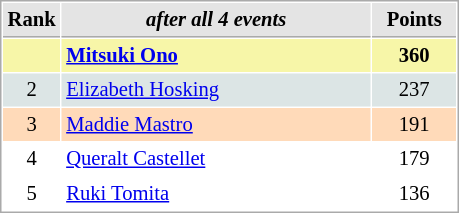<table cellspacing="1" cellpadding="3" style="border:1px solid #AAAAAA;font-size:86%">
<tr style="background-color: #E4E4E4;">
<th style="border-bottom:1px solid #AAAAAA; width: 10px;">Rank</th>
<th style="border-bottom:1px solid #AAAAAA; width: 200px;"><em>after all 4 events</em></th>
<th style="border-bottom:1px solid #AAAAAA; width: 50px;">Points</th>
</tr>
<tr style="background:#f7f6a8;">
<td align=center></td>
<td><strong> <a href='#'>Mitsuki Ono</a></strong></td>
<td align=center><strong>360</strong></td>
</tr>
<tr style="background:#dce5e5;">
<td align=center>2</td>
<td> <a href='#'>Elizabeth Hosking</a></td>
<td align=center>237</td>
</tr>
<tr style="background:#ffdab9;">
<td align=center>3</td>
<td> <a href='#'>Maddie Mastro</a></td>
<td align=center>191</td>
</tr>
<tr>
<td align=center>4</td>
<td> <a href='#'>Queralt Castellet</a></td>
<td align=center>179</td>
</tr>
<tr>
<td align=center>5</td>
<td> <a href='#'>Ruki Tomita</a></td>
<td align=center>136</td>
</tr>
</table>
